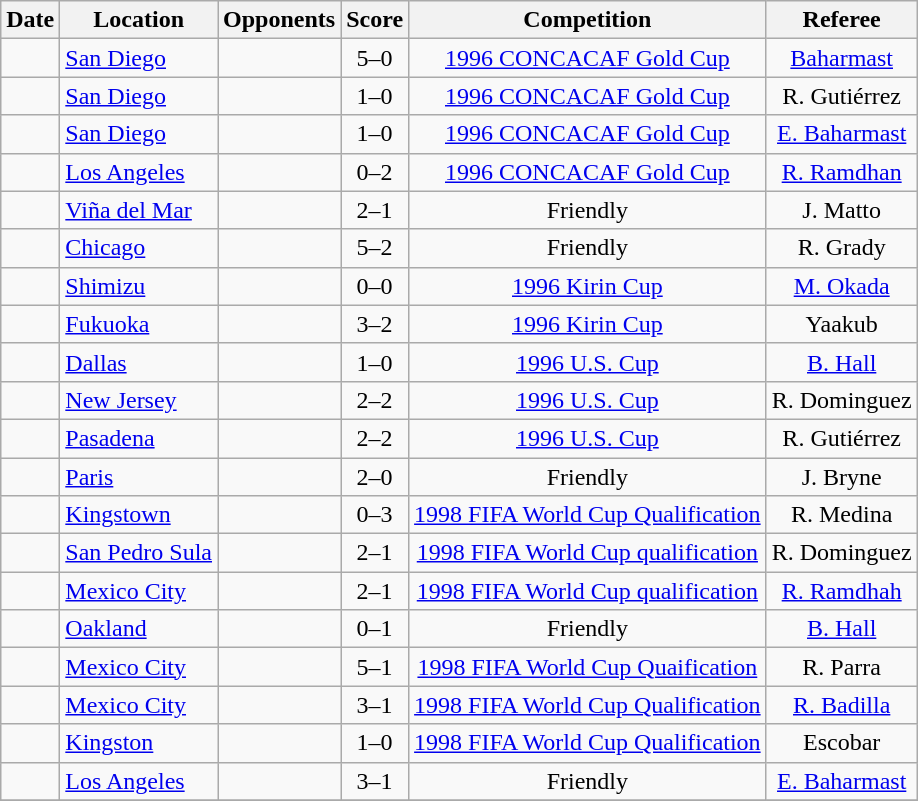<table class="wikitable sortable" style="text-align:center">
<tr>
<th>Date</th>
<th>Location</th>
<th>Opponents</th>
<th>Score</th>
<th>Competition</th>
<th>Referee</th>
</tr>
<tr>
<td></td>
<td align="left"> <a href='#'>San Diego</a></td>
<td></td>
<td>5–0</td>
<td><a href='#'>1996 CONCACAF Gold Cup</a></td>
<td> <a href='#'>Baharmast</a></td>
</tr>
<tr>
<td></td>
<td align="left"> <a href='#'>San Diego</a></td>
<td></td>
<td>1–0</td>
<td><a href='#'>1996 CONCACAF Gold Cup</a></td>
<td> R. Gutiérrez</td>
</tr>
<tr>
<td></td>
<td align="left"> <a href='#'>San Diego</a></td>
<td></td>
<td>1–0</td>
<td><a href='#'>1996 CONCACAF Gold Cup</a></td>
<td> <a href='#'>E. Baharmast</a></td>
</tr>
<tr>
<td></td>
<td align="left"> <a href='#'>Los Angeles</a></td>
<td></td>
<td>0–2</td>
<td><a href='#'>1996 CONCACAF Gold Cup</a></td>
<td> <a href='#'>R. Ramdhan</a></td>
</tr>
<tr>
<td></td>
<td align="left"> <a href='#'>Viña del Mar</a></td>
<td></td>
<td>2–1</td>
<td>Friendly</td>
<td> J. Matto</td>
</tr>
<tr>
<td></td>
<td align="left"> <a href='#'>Chicago</a></td>
<td></td>
<td>5–2</td>
<td>Friendly</td>
<td> R. Grady</td>
</tr>
<tr>
<td></td>
<td align="left"> <a href='#'>Shimizu</a></td>
<td></td>
<td>0–0</td>
<td><a href='#'>1996 Kirin Cup</a></td>
<td> <a href='#'>M. Okada</a></td>
</tr>
<tr>
<td></td>
<td align="left"> <a href='#'>Fukuoka</a></td>
<td></td>
<td>3–2</td>
<td><a href='#'>1996 Kirin Cup</a></td>
<td> Yaakub</td>
</tr>
<tr>
<td></td>
<td align="left"> <a href='#'>Dallas</a></td>
<td></td>
<td>1–0</td>
<td><a href='#'>1996 U.S. Cup</a></td>
<td> <a href='#'>B. Hall</a></td>
</tr>
<tr>
<td></td>
<td align="left"> <a href='#'>New Jersey</a></td>
<td></td>
<td>2–2</td>
<td><a href='#'>1996 U.S. Cup</a></td>
<td> R. Dominguez</td>
</tr>
<tr>
<td></td>
<td align="left"> <a href='#'>Pasadena</a></td>
<td></td>
<td>2–2</td>
<td><a href='#'>1996 U.S. Cup</a></td>
<td> R. Gutiérrez</td>
</tr>
<tr>
<td></td>
<td align="left"> <a href='#'>Paris</a></td>
<td></td>
<td>2–0</td>
<td>Friendly</td>
<td> J. Bryne</td>
</tr>
<tr>
<td></td>
<td align="left"> <a href='#'>Kingstown</a></td>
<td></td>
<td>0–3</td>
<td><a href='#'>1998 FIFA World Cup Qualification</a></td>
<td> R. Medina</td>
</tr>
<tr>
<td></td>
<td align="left"> <a href='#'>San Pedro Sula</a></td>
<td></td>
<td>2–1</td>
<td><a href='#'>1998 FIFA World Cup qualification</a></td>
<td> R. Dominguez</td>
</tr>
<tr>
<td></td>
<td align="left"> <a href='#'>Mexico City</a></td>
<td></td>
<td>2–1</td>
<td><a href='#'>1998 FIFA World Cup qualification</a></td>
<td> <a href='#'>R. Ramdhah</a></td>
</tr>
<tr>
<td></td>
<td align="left"> <a href='#'>Oakland</a></td>
<td></td>
<td>0–1</td>
<td>Friendly</td>
<td> <a href='#'>B. Hall</a></td>
</tr>
<tr>
<td></td>
<td align="left"> <a href='#'>Mexico City</a></td>
<td></td>
<td>5–1</td>
<td><a href='#'>1998 FIFA World Cup Quaification</a></td>
<td> R. Parra</td>
</tr>
<tr>
<td></td>
<td align="left"> <a href='#'>Mexico City</a></td>
<td></td>
<td>3–1</td>
<td><a href='#'>1998 FIFA World Cup Qualification</a></td>
<td> <a href='#'>R. Badilla</a></td>
</tr>
<tr>
<td></td>
<td align="left"> <a href='#'>Kingston</a></td>
<td></td>
<td>1–0</td>
<td><a href='#'>1998 FIFA World Cup Qualification</a></td>
<td> Escobar</td>
</tr>
<tr>
<td></td>
<td align="left"> <a href='#'>Los Angeles</a></td>
<td></td>
<td>3–1</td>
<td>Friendly</td>
<td> <a href='#'>E. Baharmast</a></td>
</tr>
<tr>
</tr>
</table>
